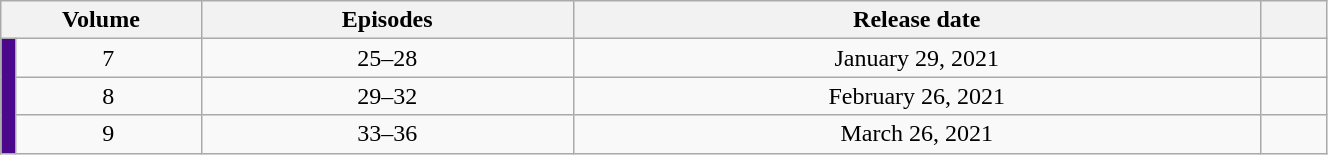<table class="wikitable" style="text-align: center; width: 70%;">
<tr>
<th colspan="2" width="15%">Volume</th>
<th>Episodes</th>
<th>Release date</th>
<th width="5%"></th>
</tr>
<tr>
<td rowspan="4" width="1%" style="background: #4B088A"></td>
<td>7</td>
<td>25–28</td>
<td>January 29, 2021</td>
<td></td>
</tr>
<tr>
<td>8</td>
<td>29–32</td>
<td>February 26, 2021</td>
<td></td>
</tr>
<tr>
<td>9</td>
<td>33–36</td>
<td>March 26, 2021</td>
<td></td>
</tr>
</table>
